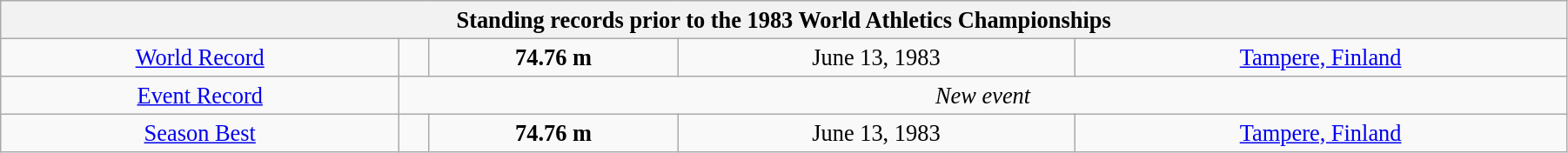<table class="wikitable" style=" text-align:center; font-size:110%;" width="95%">
<tr>
<th colspan="5">Standing records prior to the 1983 World Athletics Championships</th>
</tr>
<tr>
<td><a href='#'>World Record</a></td>
<td></td>
<td><strong>74.76 m</strong></td>
<td>June 13, 1983</td>
<td> <a href='#'>Tampere, Finland</a></td>
</tr>
<tr>
<td><a href='#'>Event Record</a></td>
<td colspan="4"><em>New event</em></td>
</tr>
<tr>
<td><a href='#'>Season Best</a></td>
<td></td>
<td><strong>74.76 m</strong></td>
<td>June 13, 1983</td>
<td> <a href='#'>Tampere, Finland</a></td>
</tr>
</table>
